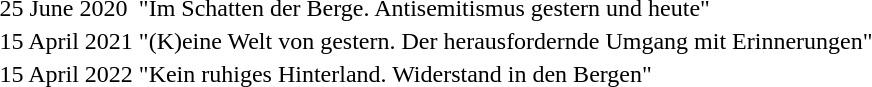<table>
<tr>
<td>25 June 2020</td>
<td>"Im Schatten der Berge. Antisemitismus gestern und heute"</td>
</tr>
<tr>
<td>15 April 2021</td>
<td>"(K)eine Welt von gestern. Der herausfordernde Umgang mit Erinnerungen"</td>
</tr>
<tr>
<td>15 April 2022</td>
<td>"Kein ruhiges Hinterland. Widerstand in den Bergen"</td>
</tr>
</table>
